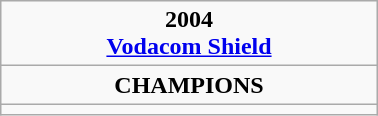<table class="wikitable" style="text-align: center; margin: 0 auto; width: 20%">
<tr>
<td><strong>2004</strong> <br> <strong><a href='#'>Vodacom Shield</a></strong></td>
</tr>
<tr>
<td><strong>CHAMPIONS</strong></td>
</tr>
<tr>
<td><strong></strong></td>
</tr>
</table>
